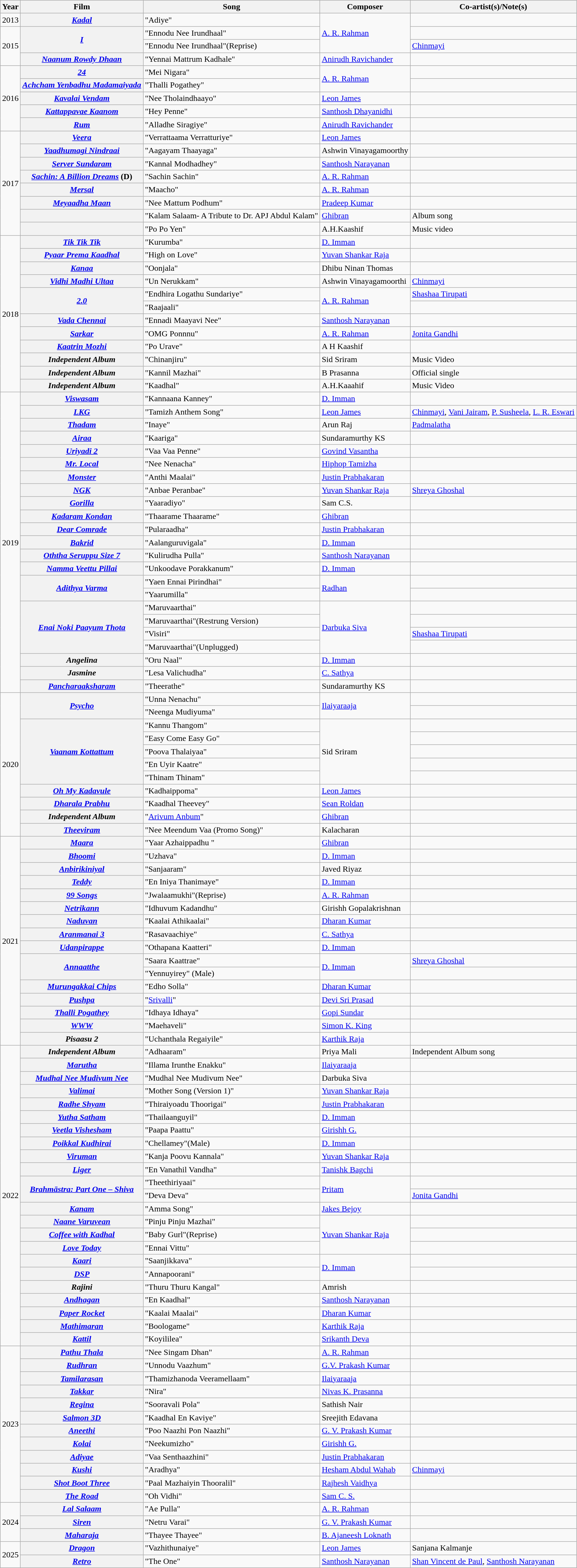<table class="wikitable sortable mw-collapsible">
<tr>
<th>Year</th>
<th>Film</th>
<th>Song</th>
<th>Composer</th>
<th>Co-artist(s)/Note(s)</th>
</tr>
<tr>
<td>2013</td>
<th><em><a href='#'>Kadal</a></em></th>
<td>"Adiye"</td>
<td rowspan="3"><a href='#'>A. R. Rahman</a></td>
<td></td>
</tr>
<tr>
<td rowspan="3">2015</td>
<th rowspan="2"><em><a href='#'>I</a></em></th>
<td>"Ennodu Nee Irundhaal"</td>
<td></td>
</tr>
<tr>
<td>"Ennodu Nee Irundhaal"(Reprise)</td>
<td><a href='#'>Chinmayi</a></td>
</tr>
<tr>
<th><em><a href='#'>Naanum Rowdy Dhaan</a></em></th>
<td>"Yennai Mattrum Kadhale"</td>
<td><a href='#'>Anirudh Ravichander</a></td>
<td></td>
</tr>
<tr>
<td rowspan="5">2016</td>
<th><em><a href='#'>24</a></em></th>
<td>"Mei Nigara"</td>
<td rowspan="2"><a href='#'>A. R. Rahman</a></td>
<td></td>
</tr>
<tr>
<th><em><a href='#'>Achcham Yenbadhu Madamaiyada</a></em></th>
<td>"Thalli Pogathey"</td>
<td></td>
</tr>
<tr>
<th><em><a href='#'>Kavalai Vendam</a></em></th>
<td>"Nee Tholaindhaayo"</td>
<td><a href='#'>Leon James</a></td>
<td></td>
</tr>
<tr>
<th><em><a href='#'>Kattappavae Kaanom</a></em></th>
<td>"Hey Penne"</td>
<td><a href='#'>Santhosh Dhayanidhi</a></td>
<td></td>
</tr>
<tr>
<th><em><a href='#'>Rum</a></em></th>
<td>"Alladhe Siragiye"</td>
<td><a href='#'>Anirudh Ravichander</a></td>
<td></td>
</tr>
<tr>
<td rowspan="8">2017</td>
<th><em><a href='#'>Veera</a></em></th>
<td>"Verrattaama Verratturiye"</td>
<td><a href='#'>Leon James</a></td>
<td></td>
</tr>
<tr>
<th><em><a href='#'>Yaadhumagi Nindraai</a></em></th>
<td>"Aagayam Thaayaga"</td>
<td>Ashwin Vinayagamoorthy</td>
<td></td>
</tr>
<tr>
<th><em><a href='#'>Server Sundaram</a></em></th>
<td>"Kannal Modhadhey"</td>
<td><a href='#'>Santhosh Narayanan</a></td>
<td></td>
</tr>
<tr>
<th><em><a href='#'>Sachin: A Billion Dreams</a></em> (D)</th>
<td>"Sachin Sachin"</td>
<td><a href='#'>A. R. Rahman</a></td>
<td></td>
</tr>
<tr>
<th><em><a href='#'>Mersal</a></em></th>
<td>"Maacho"</td>
<td><a href='#'>A. R. Rahman</a></td>
<td></td>
</tr>
<tr>
<th><em><a href='#'>Meyaadha Maan</a></em></th>
<td>"Nee Mattum Podhum"</td>
<td><a href='#'>Pradeep Kumar</a></td>
<td></td>
</tr>
<tr>
<th></th>
<td>"Kalam Salaam- A Tribute to Dr. APJ Abdul Kalam"</td>
<td><a href='#'>Ghibran</a></td>
<td>Album song</td>
</tr>
<tr>
<th></th>
<td>"Po Po Yen"</td>
<td>A.H.Kaashif</td>
<td>Music video</td>
</tr>
<tr>
<td rowspan="12">2018</td>
<th><em><a href='#'>Tik Tik Tik</a></em></th>
<td>"Kurumba"</td>
<td><a href='#'>D. Imman</a></td>
<td></td>
</tr>
<tr>
<th><em><a href='#'>Pyaar Prema Kaadhal</a></em></th>
<td>"High on Love"</td>
<td><a href='#'>Yuvan Shankar Raja</a></td>
<td></td>
</tr>
<tr>
<th><em><a href='#'>Kanaa</a></em></th>
<td>"Oonjala"</td>
<td>Dhibu Ninan Thomas</td>
<td></td>
</tr>
<tr>
<th><em><a href='#'>Vidhi Madhi Ultaa</a></em></th>
<td>"Un Nerukkam"</td>
<td>Ashwin Vinayagamoorthi</td>
<td><a href='#'>Chinmayi</a></td>
</tr>
<tr>
<th rowspan="2"><em><a href='#'>2.0</a></em></th>
<td>"Endhira Logathu Sundariye"</td>
<td rowspan="2"><a href='#'>A. R. Rahman</a></td>
<td><a href='#'>Shashaa Tirupati</a></td>
</tr>
<tr>
<td>"Raajaali"</td>
<td></td>
</tr>
<tr>
<th><em><a href='#'>Vada Chennai</a></em></th>
<td>"Ennadi Maayavi Nee"</td>
<td><a href='#'>Santhosh Narayanan</a></td>
<td></td>
</tr>
<tr>
<th><em><a href='#'>Sarkar</a></em></th>
<td>"OMG Ponnnu"</td>
<td><a href='#'>A. R. Rahman</a></td>
<td><a href='#'>Jonita Gandhi</a></td>
</tr>
<tr>
<th><em><a href='#'>Kaatrin Mozhi</a></em></th>
<td>"Po Urave"</td>
<td>A H Kaashif</td>
<td></td>
</tr>
<tr>
<th><em>Independent Album</em></th>
<td>"Chinanjiru"</td>
<td>Sid Sriram</td>
<td>Music Video</td>
</tr>
<tr>
<th><em>Independent Album</em></th>
<td>"Kannil Mazhai"</td>
<td>B Prasanna</td>
<td>Official single</td>
</tr>
<tr>
<th><em>Independent Album</em></th>
<td>"Kaadhal"</td>
<td>A.H.Kaaahif</td>
<td>Music Video</td>
</tr>
<tr>
<td rowspan="23">2019</td>
<th><em><a href='#'>Viswasam</a></em></th>
<td>"Kannaana Kanney"</td>
<td><a href='#'>D. Imman</a></td>
<td></td>
</tr>
<tr>
<th><em><a href='#'>LKG</a></em></th>
<td>"Tamizh Anthem Song"</td>
<td><a href='#'>Leon James</a></td>
<td><a href='#'>Chinmayi</a>, <a href='#'>Vani Jairam</a>, <a href='#'>P. Susheela</a>, <a href='#'>L. R. Eswari</a></td>
</tr>
<tr>
<th><em><a href='#'>Thadam</a></em></th>
<td>"Inaye"</td>
<td>Arun Raj</td>
<td><a href='#'>Padmalatha</a></td>
</tr>
<tr>
<th><em><a href='#'>Airaa</a></em></th>
<td>"Kaariga"</td>
<td>Sundaramurthy KS</td>
<td></td>
</tr>
<tr>
<th><em><a href='#'>Uriyadi 2</a></em></th>
<td>"Vaa Vaa Penne"</td>
<td><a href='#'>Govind Vasantha</a></td>
<td></td>
</tr>
<tr>
<th><em> <a href='#'>Mr. Local</a> </em></th>
<td>"Nee Nenacha"</td>
<td><a href='#'>Hiphop Tamizha</a></td>
<td></td>
</tr>
<tr>
<th><em> <a href='#'>Monster</a> </em></th>
<td>"Anthi Maalai"</td>
<td><a href='#'>Justin Prabhakaran</a></td>
<td></td>
</tr>
<tr>
<th><em><a href='#'>NGK</a></em></th>
<td>"Anbae Peranbae"</td>
<td><a href='#'>Yuvan Shankar Raja</a></td>
<td><a href='#'>Shreya Ghoshal</a></td>
</tr>
<tr>
<th><em><a href='#'>Gorilla</a></em></th>
<td>"Yaaradiyo"</td>
<td>Sam C.S.</td>
<td></td>
</tr>
<tr>
<th><em><a href='#'>Kadaram Kondan</a></em></th>
<td>"Thaarame Thaarame"</td>
<td><a href='#'>Ghibran</a></td>
<td></td>
</tr>
<tr>
<th><em><a href='#'>Dear Comrade</a></em></th>
<td>"Pularaadha"</td>
<td><a href='#'>Justin Prabhakaran</a></td>
<td></td>
</tr>
<tr>
<th><em> <a href='#'>Bakrid</a> </em></th>
<td>"Aalanguruvigala"</td>
<td><a href='#'>D. Imman</a></td>
<td></td>
</tr>
<tr>
<th><em><a href='#'>Oththa Seruppu Size 7</a></em></th>
<td>"Kulirudha Pulla"</td>
<td><a href='#'>Santhosh Narayanan</a></td>
<td></td>
</tr>
<tr>
<th><em><a href='#'>Namma Veettu Pillai</a></em></th>
<td>"Unkoodave Porakkanum"</td>
<td><a href='#'>D. Imman</a></td>
<td></td>
</tr>
<tr>
<th rowspan="2"><em><a href='#'>Adithya Varma</a></em></th>
<td>"Yaen Ennai Pirindhai"</td>
<td rowspan="2"><a href='#'>Radhan</a></td>
<td></td>
</tr>
<tr>
<td>"Yaarumilla"</td>
<td></td>
</tr>
<tr>
<th rowspan="4"><em><a href='#'>Enai Noki Paayum Thota</a></em></th>
<td>"Maruvaarthai"</td>
<td rowspan="4"><a href='#'>Darbuka Siva</a></td>
<td></td>
</tr>
<tr>
<td>"Maruvaarthai"(Restrung Version)</td>
<td></td>
</tr>
<tr>
<td>"Visiri"</td>
<td><a href='#'>Shashaa Tirupati</a></td>
</tr>
<tr>
<td>"Maruvaarthai"(Unplugged)</td>
<td></td>
</tr>
<tr>
<th><em>Angelina</em></th>
<td>"Oru Naal"</td>
<td><a href='#'>D. Imman</a></td>
<td></td>
</tr>
<tr>
<th><em>Jasmine</em></th>
<td>"Lesa Valichudha"</td>
<td><a href='#'>C. Sathya</a></td>
<td></td>
</tr>
<tr>
<th><em><a href='#'>Pancharaaksharam</a></em></th>
<td>"Theerathe"</td>
<td>Sundaramurthy KS</td>
<td></td>
</tr>
<tr>
<td rowspan="11">2020</td>
<th rowspan="2"><em><a href='#'>Psycho</a></em></th>
<td>"Unna Nenachu"</td>
<td rowspan="2"><a href='#'>Ilaiyaraaja</a></td>
<td></td>
</tr>
<tr>
<td>"Neenga Mudiyuma"</td>
<td></td>
</tr>
<tr>
<th rowspan="5"><em><a href='#'>Vaanam Kottattum</a></em></th>
<td>"Kannu Thangom"</td>
<td rowspan="5">Sid Sriram</td>
<td></td>
</tr>
<tr>
<td>"Easy Come Easy Go"</td>
<td></td>
</tr>
<tr>
<td>"Poova Thalaiyaa"</td>
<td></td>
</tr>
<tr>
<td>"En Uyir Kaatre"</td>
<td></td>
</tr>
<tr>
<td>"Thinam Thinam"</td>
<td></td>
</tr>
<tr>
<th><em><a href='#'>Oh My Kadavule</a></em></th>
<td>"Kadhaippoma"</td>
<td><a href='#'>Leon James</a></td>
<td></td>
</tr>
<tr>
<th><em><a href='#'>Dharala Prabhu</a></em></th>
<td>"Kaadhal Theevey"</td>
<td><a href='#'>Sean Roldan</a></td>
<td></td>
</tr>
<tr>
<th><em>Independent Album</em></th>
<td>"<a href='#'>Arivum Anbum</a>"</td>
<td><a href='#'>Ghibran</a></td>
<td></td>
</tr>
<tr>
<th><em><a href='#'>Theeviram</a></em></th>
<td>"Nee Meendum Vaa (Promo Song)"</td>
<td>Kalacharan</td>
<td></td>
</tr>
<tr>
<td rowspan="16">2021</td>
<th><em><a href='#'>Maara</a></em></th>
<td>"Yaar Azhaippadhu "</td>
<td><a href='#'>Ghibran</a></td>
<td></td>
</tr>
<tr>
<th><em><a href='#'>Bhoomi</a></em></th>
<td>"Uzhava"</td>
<td><a href='#'>D. Imman</a></td>
<td></td>
</tr>
<tr>
<th><em><a href='#'>Anbirikiniyal</a></em></th>
<td>"Sanjaaram"</td>
<td>Javed Riyaz</td>
<td></td>
</tr>
<tr>
<th><em><a href='#'>Teddy</a></em></th>
<td>"En Iniya Thanimaye"</td>
<td><a href='#'>D. Imman</a></td>
<td></td>
</tr>
<tr>
<th><em><a href='#'>99 Songs</a></em></th>
<td>"Jwalaamukhi"(Reprise)</td>
<td><a href='#'>A. R. Rahman</a></td>
<td></td>
</tr>
<tr>
<th><em><a href='#'>Netrikann</a></em></th>
<td>"Idhuvum Kadandhu"</td>
<td>Girishh Gopalakrishnan</td>
<td></td>
</tr>
<tr>
<th><em><a href='#'>Naduvan</a></em></th>
<td>"Kaalai Athikaalai"</td>
<td><a href='#'>Dharan Kumar</a></td>
<td></td>
</tr>
<tr>
<th><em><a href='#'>Aranmanai 3</a></em></th>
<td>"Rasavaachiye"</td>
<td><a href='#'>C. Sathya</a></td>
<td></td>
</tr>
<tr>
<th><em><a href='#'>Udanpirappe</a></em></th>
<td>"Othapana Kaatteri"</td>
<td><a href='#'>D. Imman</a></td>
<td></td>
</tr>
<tr>
<th rowspan="2"><em><a href='#'>Annaatthe</a></em></th>
<td>"Saara Kaattrae"</td>
<td rowspan="2"><a href='#'>D. Imman</a></td>
<td><a href='#'>Shreya Ghoshal</a></td>
</tr>
<tr>
<td>"Yennuyirey" (Male)</td>
<td></td>
</tr>
<tr>
<th><em><a href='#'>Murungakkai Chips</a></em></th>
<td>"Edho Solla"</td>
<td><a href='#'>Dharan Kumar</a></td>
<td></td>
</tr>
<tr>
<th><em><a href='#'>Pushpa</a></em></th>
<td>"<a href='#'>Srivalli</a>"</td>
<td><a href='#'>Devi Sri Prasad</a></td>
<td></td>
</tr>
<tr>
<th><a href='#'><em>Thalli Pogathey</em></a></th>
<td>"Idhaya Idhaya"</td>
<td><a href='#'>Gopi Sundar</a></td>
<td></td>
</tr>
<tr>
<th><em><a href='#'>WWW</a></em></th>
<td>"Maehaveli"</td>
<td><a href='#'>Simon K. King</a></td>
<td></td>
</tr>
<tr>
<th><em>Pisaasu 2</em></th>
<td>"Uchanthala Regaiyile"</td>
<td><a href='#'>Karthik Raja</a></td>
<td></td>
</tr>
<tr>
<td rowspan="23">2022</td>
<th><em>Independent Album</em></th>
<td>"Adhaaram"</td>
<td>Priya Mali</td>
<td>Independent Album song</td>
</tr>
<tr>
<th><a href='#'><em>Marutha</em></a></th>
<td>"Illama Irunthe Enakku"</td>
<td><a href='#'>Ilaiyaraaja</a></td>
<td></td>
</tr>
<tr>
<th><em><a href='#'>Mudhal Nee Mudivum Nee</a></em></th>
<td>"Mudhal Nee Mudivum Nee"</td>
<td>Darbuka Siva</td>
<td></td>
</tr>
<tr>
<th><em><a href='#'>Valimai</a></em></th>
<td>"Mother Song (Version 1)"</td>
<td><a href='#'>Yuvan Shankar Raja</a></td>
<td></td>
</tr>
<tr>
<th><em><a href='#'>Radhe Shyam</a></em></th>
<td>"Thiraiyoadu Thoorigai"</td>
<td><a href='#'>Justin Prabhakaran</a></td>
<td></td>
</tr>
<tr>
<th><em><a href='#'>Yutha Satham</a></em></th>
<td>"Thailaanguyil"</td>
<td><a href='#'>D. Imman</a></td>
<td></td>
</tr>
<tr>
<th><em><a href='#'>Veetla Vishesham</a></em></th>
<td>"Paapa Paattu"</td>
<td><a href='#'>Girishh G.</a></td>
<td></td>
</tr>
<tr>
<th><a href='#'><em>Poikkal Kudhirai</em></a></th>
<td>"Chellamey"(Male)</td>
<td><a href='#'>D. Imman</a></td>
<td></td>
</tr>
<tr>
<th><em><a href='#'>Viruman</a></em></th>
<td>"Kanja Poovu Kannala"</td>
<td><a href='#'>Yuvan Shankar Raja</a></td>
<td></td>
</tr>
<tr>
<th><a href='#'><em>Liger</em></a></th>
<td>"En Vanathil Vandha"</td>
<td><a href='#'>Tanishk Bagchi</a></td>
<td></td>
</tr>
<tr>
<th rowspan="2"><em><a href='#'>Brahmāstra: Part One – Shiva</a></em></th>
<td>"Theethiriyaai"</td>
<td rowspan="2"><a href='#'>Pritam</a></td>
<td></td>
</tr>
<tr>
<td>"Deva Deva"</td>
<td><a href='#'>Jonita Gandhi</a></td>
</tr>
<tr>
<th><a href='#'><em>Kanam</em></a></th>
<td>"Amma Song"</td>
<td><a href='#'>Jakes Bejoy</a></td>
<td></td>
</tr>
<tr>
<th><em><a href='#'>Naane Varuvean</a></em></th>
<td>"Pinju Pinju Mazhai"</td>
<td rowspan="3"><a href='#'>Yuvan Shankar Raja</a></td>
<td></td>
</tr>
<tr>
<th><em><a href='#'>Coffee with Kadhal</a></em></th>
<td>"Baby Gurl"(Reprise)</td>
<td></td>
</tr>
<tr>
<th><em><a href='#'>Love Today</a></em></th>
<td>"Ennai Vittu"</td>
<td></td>
</tr>
<tr>
<th><em><a href='#'>Kaari</a></em></th>
<td>"Saanjikkava"</td>
<td rowspan="2"><a href='#'>D. Imman</a></td>
<td></td>
</tr>
<tr>
<th><em><a href='#'>DSP</a></em></th>
<td>"Annapoorani"</td>
<td></td>
</tr>
<tr>
<th><em>Rajini</em></th>
<td>"Thuru Thuru Kangal"</td>
<td>Amrish</td>
<td></td>
</tr>
<tr>
<th><em><a href='#'>Andhagan</a></em></th>
<td>"En Kaadhal"</td>
<td><a href='#'>Santhosh Narayanan</a></td>
<td></td>
</tr>
<tr>
<th><em><a href='#'>Paper Rocket</a></em></th>
<td>"Kaalai Maalai"</td>
<td><a href='#'>Dharan Kumar</a></td>
<td></td>
</tr>
<tr>
<th><em><a href='#'>Mathimaran</a></em></th>
<td>"Boologame"</td>
<td><a href='#'>Karthik Raja</a></td>
<td></td>
</tr>
<tr>
<th><em><a href='#'>Kattil</a></em></th>
<td>"Koyililea"</td>
<td><a href='#'>Srikanth Deva</a></td>
<td></td>
</tr>
<tr>
<td rowspan="12">2023</td>
<th><em><a href='#'>Pathu Thala</a></em></th>
<td>"Nee Singam Dhan"</td>
<td><a href='#'>A. R. Rahman</a></td>
<td></td>
</tr>
<tr>
<th><em><a href='#'>Rudhran</a></em></th>
<td>"Unnodu Vaazhum"</td>
<td><a href='#'>G.V. Prakash Kumar</a></td>
<td></td>
</tr>
<tr>
<th><em><a href='#'>Tamilarasan</a></em></th>
<td>"Thamizhanoda Veeramellaam"</td>
<td><a href='#'>Ilaiyaraaja</a></td>
<td></td>
</tr>
<tr>
<th><em><a href='#'>Takkar</a></em></th>
<td>"Nira"</td>
<td><a href='#'>Nivas K. Prasanna</a></td>
<td></td>
</tr>
<tr>
<th><em><a href='#'>Regina</a></em></th>
<td>"Sooravali Pola"</td>
<td>Sathish Nair</td>
<td></td>
</tr>
<tr>
<th><em><a href='#'>Salmon 3D</a></em></th>
<td>"Kaadhal En Kaviye"</td>
<td>Sreejith Edavana</td>
<td></td>
</tr>
<tr>
<th><em><a href='#'>Aneethi</a></em></th>
<td>"Poo Naazhi Pon Naazhi"</td>
<td><a href='#'>G. V. Prakash Kumar</a></td>
<td></td>
</tr>
<tr>
<th><em><a href='#'>Kolai</a></em></th>
<td>"Neekumizho"</td>
<td><a href='#'>Girishh G.</a></td>
<td></td>
</tr>
<tr>
<th><em><a href='#'>Adiyae</a></em></th>
<td>"Vaa Senthaazhini"</td>
<td><a href='#'>Justin Prabhakaran</a></td>
<td></td>
</tr>
<tr>
<th><a href='#'><em>Kushi</em></a></th>
<td>"Aradhya"</td>
<td><a href='#'>Hesham Abdul Wahab</a></td>
<td><a href='#'>Chinmayi</a></td>
</tr>
<tr>
<th><em><a href='#'>Shot Boot Three</a></em></th>
<td>"Paal Mazhaiyin Thooralil"</td>
<td><a href='#'>Rajhesh Vaidhya</a></td>
<td></td>
</tr>
<tr>
<th><em><a href='#'>The Road</a></em></th>
<td>"Oh Vidhi"</td>
<td><a href='#'>Sam C. S.</a></td>
<td></td>
</tr>
<tr>
<td rowspan="3">2024</td>
<th><a href='#'><em>Lal Salaam</em></a></th>
<td>"Ae Pulla"</td>
<td><a href='#'>A. R. Rahman</a></td>
<td></td>
</tr>
<tr>
<th><a href='#'><em>Siren</em></a></th>
<td>"Netru Varai"</td>
<td><a href='#'>G. V. Prakash Kumar</a></td>
<td></td>
</tr>
<tr>
<th><a href='#'><em>Maharaja</em></a></th>
<td>"Thayee Thayee"</td>
<td><a href='#'>B. Ajaneesh Loknath</a></td>
<td></td>
</tr>
<tr>
<td rowspan="2">2025</td>
<th><em><a href='#'>Dragon</a></em></th>
<td>"Vazhithunaiye"</td>
<td><a href='#'>Leon James</a></td>
<td>Sanjana Kalmanje</td>
</tr>
<tr>
<th><em><a href='#'>Retro</a></em></th>
<td>"The One"</td>
<td><a href='#'>Santhosh Narayanan</a></td>
<td><a href='#'>Shan Vincent de Paul</a>, <a href='#'>Santhosh Narayanan</a></td>
</tr>
</table>
